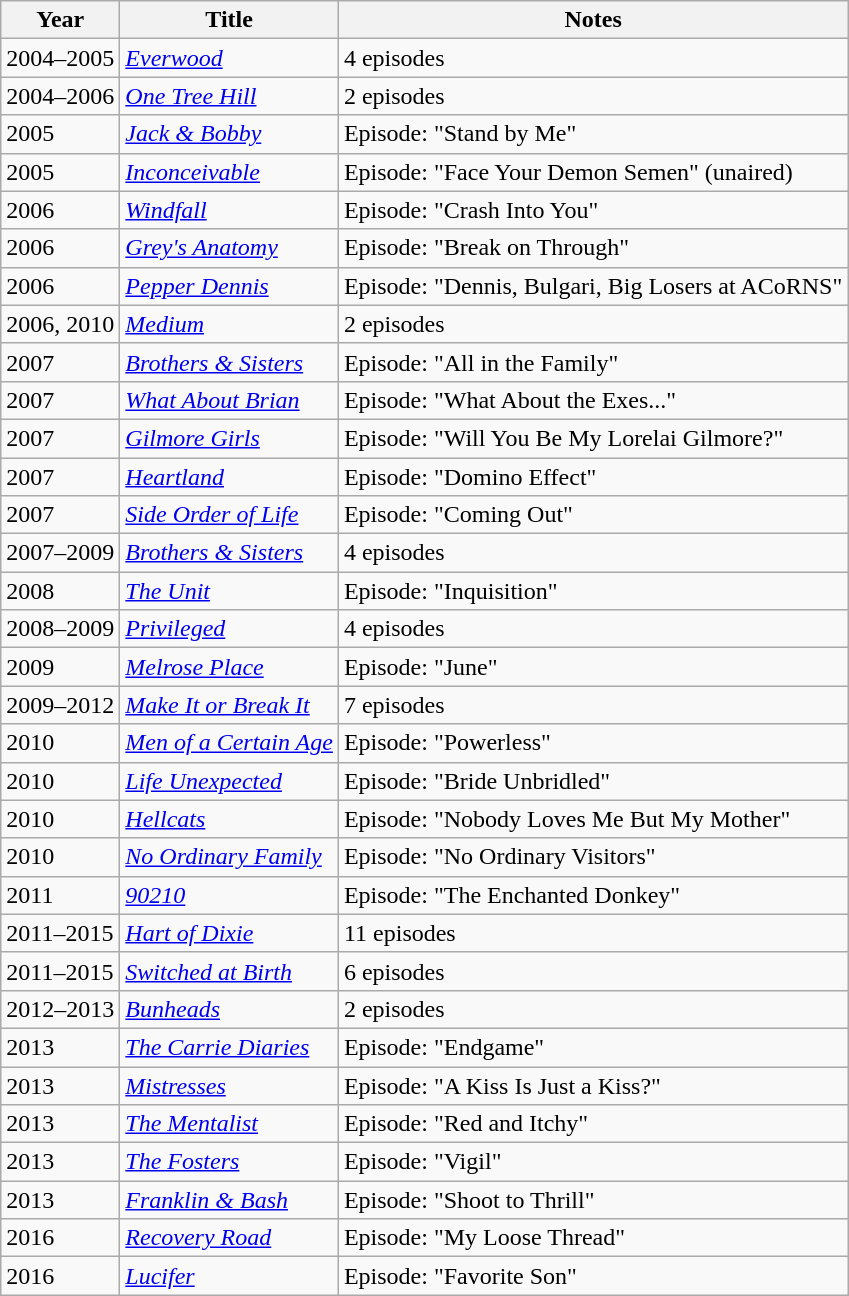<table class="wikitable sortable">
<tr>
<th>Year</th>
<th>Title</th>
<th>Notes</th>
</tr>
<tr>
<td>2004–2005</td>
<td><em><a href='#'>Everwood</a></em></td>
<td>4 episodes</td>
</tr>
<tr>
<td>2004–2006</td>
<td><em><a href='#'>One Tree Hill</a></em></td>
<td>2 episodes</td>
</tr>
<tr>
<td>2005</td>
<td><em><a href='#'>Jack & Bobby</a></em></td>
<td>Episode: "Stand by Me"</td>
</tr>
<tr>
<td>2005</td>
<td><em><a href='#'>Inconceivable</a></em></td>
<td>Episode: "Face Your Demon Semen" (unaired)</td>
</tr>
<tr>
<td>2006</td>
<td><em><a href='#'>Windfall</a></em></td>
<td>Episode: "Crash Into You"</td>
</tr>
<tr>
<td>2006</td>
<td><em><a href='#'>Grey's Anatomy</a></em></td>
<td>Episode: "Break on Through"</td>
</tr>
<tr>
<td>2006</td>
<td><em><a href='#'>Pepper Dennis</a></em></td>
<td>Episode: "Dennis, Bulgari, Big Losers at ACoRNS"</td>
</tr>
<tr>
<td>2006, 2010</td>
<td><em><a href='#'>Medium</a></em></td>
<td>2 episodes</td>
</tr>
<tr>
<td>2007</td>
<td><em><a href='#'>Brothers & Sisters</a></em></td>
<td>Episode: "All in the Family"</td>
</tr>
<tr>
<td>2007</td>
<td><em><a href='#'>What About Brian</a></em></td>
<td>Episode: "What About the Exes..."</td>
</tr>
<tr>
<td>2007</td>
<td><em><a href='#'>Gilmore Girls</a></em></td>
<td>Episode: "Will You Be My Lorelai Gilmore?"</td>
</tr>
<tr>
<td>2007</td>
<td><em><a href='#'>Heartland</a></em></td>
<td>Episode: "Domino Effect"</td>
</tr>
<tr>
<td>2007</td>
<td><em><a href='#'>Side Order of Life</a></em></td>
<td>Episode: "Coming Out"</td>
</tr>
<tr>
<td>2007–2009</td>
<td><em><a href='#'>Brothers & Sisters</a></em></td>
<td>4 episodes</td>
</tr>
<tr>
<td>2008</td>
<td><em><a href='#'>The Unit</a></em></td>
<td>Episode: "Inquisition"</td>
</tr>
<tr>
<td>2008–2009</td>
<td><em><a href='#'>Privileged</a></em></td>
<td>4 episodes</td>
</tr>
<tr>
<td>2009</td>
<td><em><a href='#'>Melrose Place</a></em></td>
<td>Episode: "June"</td>
</tr>
<tr>
<td>2009–2012</td>
<td><em><a href='#'>Make It or Break It</a></em></td>
<td>7 episodes</td>
</tr>
<tr>
<td>2010</td>
<td><em><a href='#'>Men of a Certain Age</a></em></td>
<td>Episode: "Powerless"</td>
</tr>
<tr>
<td>2010</td>
<td><em><a href='#'>Life Unexpected</a></em></td>
<td>Episode: "Bride Unbridled"</td>
</tr>
<tr>
<td>2010</td>
<td><em><a href='#'>Hellcats</a></em></td>
<td>Episode: "Nobody Loves Me But My Mother"</td>
</tr>
<tr>
<td>2010</td>
<td><em><a href='#'>No Ordinary Family</a></em></td>
<td>Episode: "No Ordinary Visitors"</td>
</tr>
<tr>
<td>2011</td>
<td><em><a href='#'>90210</a></em></td>
<td>Episode: "The Enchanted Donkey"</td>
</tr>
<tr>
<td>2011–2015</td>
<td><em><a href='#'>Hart of Dixie</a></em></td>
<td>11 episodes</td>
</tr>
<tr>
<td>2011–2015</td>
<td><em><a href='#'>Switched at Birth</a></em></td>
<td>6 episodes</td>
</tr>
<tr>
<td>2012–2013</td>
<td><em><a href='#'>Bunheads</a></em></td>
<td>2 episodes</td>
</tr>
<tr>
<td>2013</td>
<td><em><a href='#'>The Carrie Diaries</a></em></td>
<td>Episode: "Endgame"</td>
</tr>
<tr>
<td>2013</td>
<td><em><a href='#'>Mistresses</a></em></td>
<td>Episode: "A Kiss Is Just a Kiss?"</td>
</tr>
<tr>
<td>2013</td>
<td><em><a href='#'>The Mentalist</a></em></td>
<td>Episode: "Red and Itchy"</td>
</tr>
<tr>
<td>2013</td>
<td><em><a href='#'>The Fosters</a></em></td>
<td>Episode: "Vigil"</td>
</tr>
<tr>
<td>2013</td>
<td><em><a href='#'>Franklin & Bash</a></em></td>
<td>Episode: "Shoot to Thrill"</td>
</tr>
<tr>
<td>2016</td>
<td><em><a href='#'>Recovery Road</a></em></td>
<td>Episode: "My Loose Thread"</td>
</tr>
<tr>
<td>2016</td>
<td><em><a href='#'>Lucifer</a></em></td>
<td>Episode: "Favorite Son"</td>
</tr>
</table>
